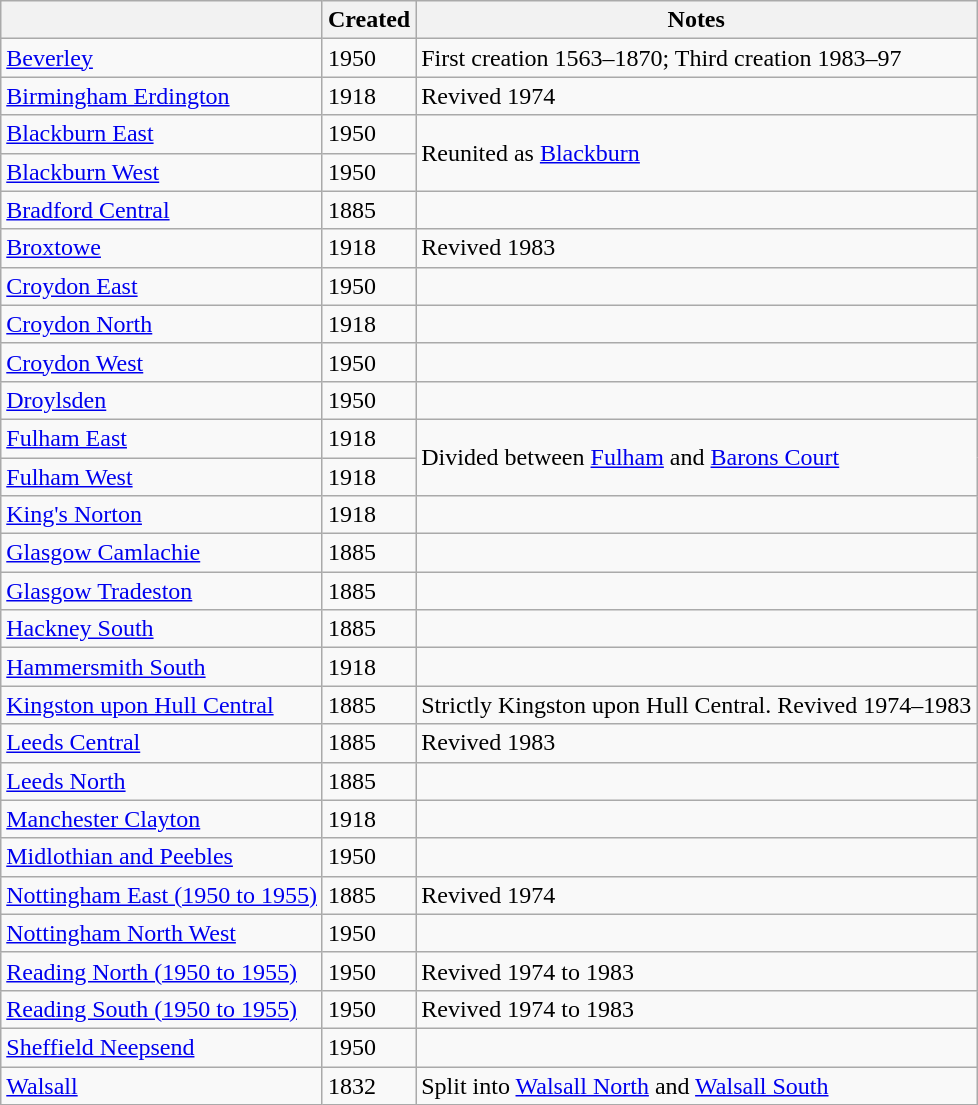<table class="wikitable">
<tr>
<th></th>
<th>Created</th>
<th>Notes</th>
</tr>
<tr>
<td><a href='#'>Beverley</a></td>
<td>1950</td>
<td>First creation 1563–1870; Third creation 1983–97</td>
</tr>
<tr>
<td><a href='#'>Birmingham Erdington</a></td>
<td>1918</td>
<td>Revived 1974</td>
</tr>
<tr>
<td><a href='#'>Blackburn East</a></td>
<td>1950</td>
<td rowspan=2>Reunited as <a href='#'>Blackburn</a></td>
</tr>
<tr>
<td><a href='#'>Blackburn West</a></td>
<td>1950</td>
</tr>
<tr>
<td><a href='#'>Bradford Central</a></td>
<td>1885</td>
<td></td>
</tr>
<tr>
<td><a href='#'>Broxtowe</a></td>
<td>1918</td>
<td>Revived 1983</td>
</tr>
<tr>
<td><a href='#'>Croydon East</a></td>
<td>1950</td>
<td></td>
</tr>
<tr>
<td><a href='#'>Croydon North</a></td>
<td>1918</td>
<td></td>
</tr>
<tr>
<td><a href='#'>Croydon West</a></td>
<td>1950</td>
<td></td>
</tr>
<tr>
<td><a href='#'>Droylsden</a></td>
<td>1950</td>
<td></td>
</tr>
<tr>
<td><a href='#'>Fulham East</a></td>
<td>1918</td>
<td Rowspan=2>Divided between <a href='#'>Fulham</a> and <a href='#'>Barons Court</a></td>
</tr>
<tr>
<td><a href='#'>Fulham West</a></td>
<td>1918</td>
</tr>
<tr>
<td><a href='#'>King's Norton</a></td>
<td>1918</td>
<td></td>
</tr>
<tr>
<td><a href='#'>Glasgow Camlachie</a></td>
<td>1885</td>
<td></td>
</tr>
<tr>
<td><a href='#'>Glasgow Tradeston</a></td>
<td>1885</td>
<td></td>
</tr>
<tr>
<td><a href='#'>Hackney South</a></td>
<td>1885</td>
<td></td>
</tr>
<tr>
<td><a href='#'>Hammersmith South</a></td>
<td>1918</td>
<td></td>
</tr>
<tr>
<td><a href='#'>Kingston upon Hull Central</a></td>
<td>1885</td>
<td>Strictly Kingston upon Hull Central. Revived 1974–1983</td>
</tr>
<tr>
<td><a href='#'>Leeds Central</a></td>
<td>1885</td>
<td>Revived 1983</td>
</tr>
<tr>
<td><a href='#'>Leeds North</a></td>
<td>1885</td>
<td></td>
</tr>
<tr>
<td><a href='#'>Manchester Clayton</a></td>
<td>1918</td>
<td></td>
</tr>
<tr>
<td><a href='#'>Midlothian and Peebles</a></td>
<td>1950</td>
<td></td>
</tr>
<tr>
<td><a href='#'>Nottingham East (1950 to 1955)</a></td>
<td>1885</td>
<td>Revived 1974</td>
</tr>
<tr>
<td><a href='#'>Nottingham North West</a></td>
<td>1950</td>
<td></td>
</tr>
<tr>
<td><a href='#'>Reading North (1950 to 1955)</a></td>
<td>1950</td>
<td>Revived 1974 to 1983</td>
</tr>
<tr>
<td><a href='#'>Reading South (1950 to 1955)</a></td>
<td>1950</td>
<td>Revived 1974 to 1983</td>
</tr>
<tr>
<td><a href='#'>Sheffield Neepsend</a></td>
<td>1950</td>
<td></td>
</tr>
<tr>
<td><a href='#'>Walsall</a></td>
<td>1832</td>
<td>Split into <a href='#'>Walsall North</a> and <a href='#'>Walsall South</a></td>
</tr>
</table>
